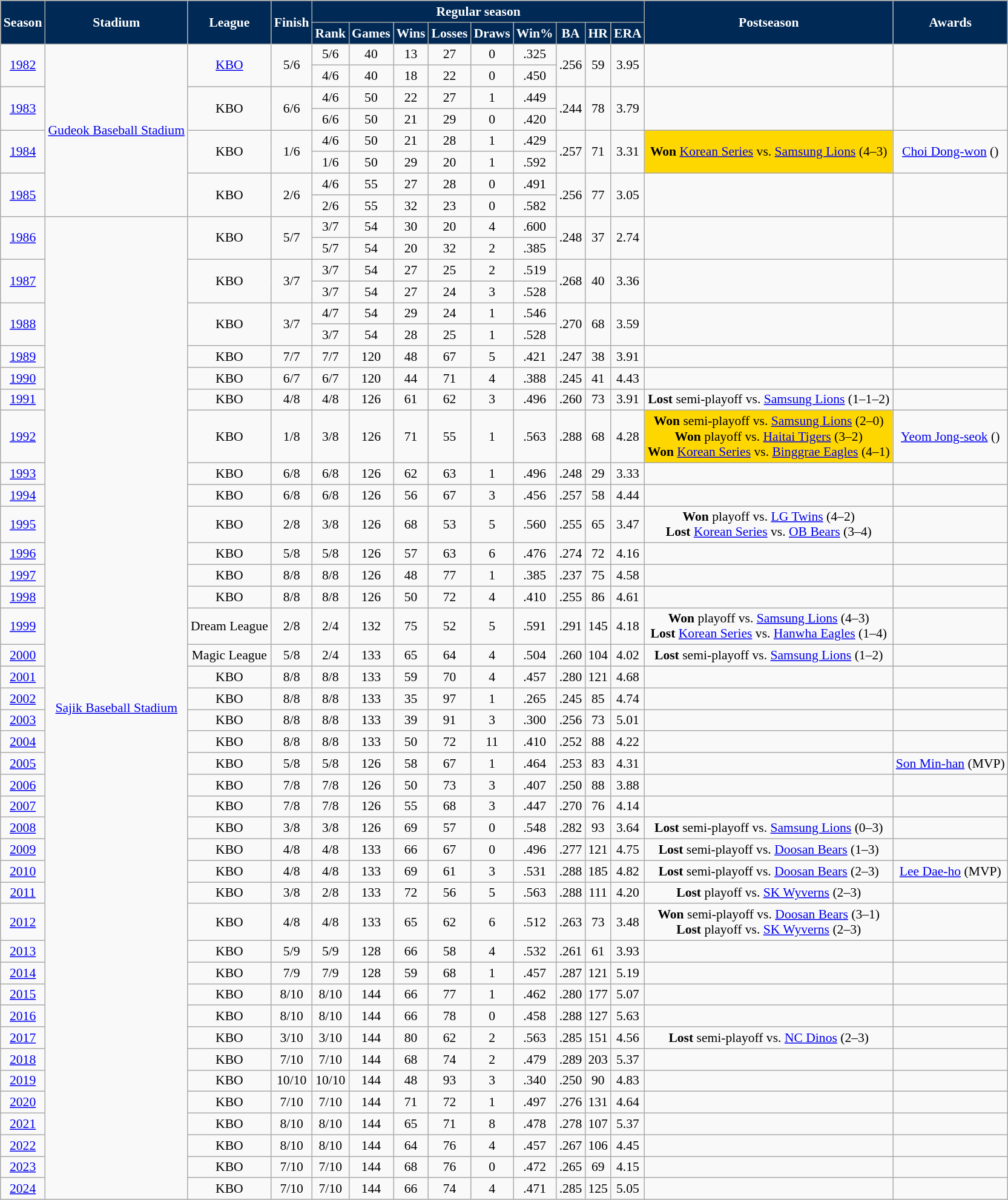<table class="wikitable" style="text-align:center; font-size:90%;">
<tr>
<th style="background:#002955;color:#FFFFFF;" rowspan="2">Season</th>
<th style="background:#002955;color:#FFFFFF;" rowspan="2">Stadium</th>
<th style="background:#002955;color:#FFFFFF;" rowspan="2">League</th>
<th style="background:#002955;color:#FFFFFF;" rowspan="2">Finish</th>
<th style="background:#002955;color:#FFFFFF;" colspan="9">Regular season</th>
<th style="background:#002955;color:#FFFFFF;" rowspan="2">Postseason</th>
<th style="background:#002955;color:#FFFFFF;" rowspan="2">Awards</th>
</tr>
<tr>
<th style="background:#002955;color:#FFFFFF;">Rank</th>
<th style="background:#002955;color:#FFFFFF;">Games</th>
<th style="background:#002955;color:#FFFFFF;">Wins</th>
<th style="background:#002955;color:#FFFFFF;">Losses</th>
<th style="background:#002955;color:#FFFFFF;">Draws</th>
<th style="background:#002955;color:#FFFFFF;">Win%</th>
<th style="background:#002955;color:#FFFFFF;">BA</th>
<th style="background:#002955;color:#FFFFFf;">HR</th>
<th style="background:#002955;color:#FFFFFF;">ERA</th>
</tr>
<tr>
<td rowspan="2"><a href='#'>1982</a></td>
<td rowspan="8"><a href='#'>Gudeok Baseball Stadium</a></td>
<td rowspan="2"><a href='#'>KBO</a></td>
<td rowspan="2">5/6</td>
<td>5/6</td>
<td>40</td>
<td>13</td>
<td>27</td>
<td>0</td>
<td>.325</td>
<td rowspan="2">.256</td>
<td rowspan="2">59</td>
<td rowspan="2">3.95</td>
<td rowspan="2"></td>
<td rowspan="2"></td>
</tr>
<tr>
<td>4/6</td>
<td>40</td>
<td>18</td>
<td>22</td>
<td>0</td>
<td>.450</td>
</tr>
<tr>
<td rowspan="2"><a href='#'>1983</a></td>
<td rowspan="2">KBO</td>
<td rowspan="2">6/6</td>
<td>4/6</td>
<td>50</td>
<td>22</td>
<td>27</td>
<td>1</td>
<td>.449</td>
<td rowspan="2">.244</td>
<td rowspan="2">78</td>
<td rowspan="2">3.79</td>
<td rowspan="2"></td>
<td rowspan="2"></td>
</tr>
<tr>
<td>6/6</td>
<td>50</td>
<td>21</td>
<td>29</td>
<td>0</td>
<td>.420</td>
</tr>
<tr>
<td rowspan="2"><a href='#'>1984</a></td>
<td rowspan="2">KBO</td>
<td rowspan="2">1/6</td>
<td>4/6</td>
<td>50</td>
<td>21</td>
<td>28</td>
<td>1</td>
<td>.429</td>
<td rowspan="2">.257</td>
<td rowspan="2">71</td>
<td rowspan="2">3.31</td>
<td rowspan="2" bgcolor="gold"><strong>Won</strong> <a href='#'>Korean Series</a> vs. <a href='#'>Samsung Lions</a> (4–3)</td>
<td rowspan="2"><a href='#'>Choi Dong-won</a> ()</td>
</tr>
<tr>
<td>1/6</td>
<td>50</td>
<td>29</td>
<td>20</td>
<td>1</td>
<td>.592</td>
</tr>
<tr>
<td rowspan="2"><a href='#'>1985</a></td>
<td rowspan="2">KBO</td>
<td rowspan="2">2/6</td>
<td>4/6</td>
<td>55</td>
<td>27</td>
<td>28</td>
<td>0</td>
<td>.491</td>
<td rowspan="2">.256</td>
<td rowspan="2">77</td>
<td rowspan="2">3.05</td>
<td rowspan="2"></td>
<td rowspan="2"> </td>
</tr>
<tr>
<td>2/6</td>
<td>55</td>
<td>32</td>
<td>23</td>
<td>0</td>
<td>.582</td>
</tr>
<tr>
<td rowspan="2"><a href='#'>1986</a></td>
<td rowspan="42"><a href='#'>Sajik Baseball Stadium</a></td>
<td rowspan="2">KBO</td>
<td rowspan="2">5/7</td>
<td>3/7</td>
<td>54</td>
<td>30</td>
<td>20</td>
<td>4</td>
<td>.600</td>
<td rowspan="2">.248</td>
<td rowspan="2">37</td>
<td rowspan="2">2.74</td>
<td rowspan="2"></td>
<td rowspan="2"> </td>
</tr>
<tr>
<td>5/7</td>
<td>54</td>
<td>20</td>
<td>32</td>
<td>2</td>
<td>.385</td>
</tr>
<tr>
<td rowspan="2"><a href='#'>1987</a></td>
<td rowspan="2">KBO</td>
<td rowspan="2">3/7</td>
<td>3/7</td>
<td>54</td>
<td>27</td>
<td>25</td>
<td>2</td>
<td>.519</td>
<td rowspan="2">.268</td>
<td rowspan="2">40</td>
<td rowspan="2">3.36</td>
<td rowspan="2"></td>
<td rowspan="2"></td>
</tr>
<tr>
<td>3/7</td>
<td>54</td>
<td>27</td>
<td>24</td>
<td>3</td>
<td>.528</td>
</tr>
<tr>
<td rowspan="2"><a href='#'>1988</a></td>
<td rowspan="2">KBO</td>
<td rowspan="2">3/7</td>
<td>4/7</td>
<td>54</td>
<td>29</td>
<td>24</td>
<td>1</td>
<td>.546</td>
<td rowspan="2">.270</td>
<td rowspan="2">68</td>
<td rowspan="2">3.59</td>
<td rowspan="2"></td>
<td rowspan="2"> </td>
</tr>
<tr>
<td>3/7</td>
<td>54</td>
<td>28</td>
<td>25</td>
<td>1</td>
<td>.528</td>
</tr>
<tr>
<td><a href='#'>1989</a></td>
<td>KBO</td>
<td>7/7</td>
<td>7/7</td>
<td>120</td>
<td>48</td>
<td>67</td>
<td>5</td>
<td>.421</td>
<td>.247</td>
<td>38</td>
<td>3.91</td>
<td></td>
<td> </td>
</tr>
<tr>
<td><a href='#'>1990</a></td>
<td>KBO</td>
<td>6/7</td>
<td>6/7</td>
<td>120</td>
<td>44</td>
<td>71</td>
<td>4</td>
<td>.388</td>
<td>.245</td>
<td>41</td>
<td>4.43</td>
<td></td>
<td> </td>
</tr>
<tr>
<td><a href='#'>1991</a></td>
<td>KBO</td>
<td>4/8</td>
<td>4/8</td>
<td>126</td>
<td>61</td>
<td>62</td>
<td>3</td>
<td>.496</td>
<td>.260</td>
<td>73</td>
<td>3.91</td>
<td><strong>Lost</strong> semi-playoff vs. <a href='#'>Samsung Lions</a> (1–1–2)</td>
<td></td>
</tr>
<tr>
<td><a href='#'>1992</a></td>
<td>KBO</td>
<td>1/8</td>
<td>3/8</td>
<td>126</td>
<td>71</td>
<td>55</td>
<td>1</td>
<td>.563</td>
<td>.288</td>
<td>68</td>
<td>4.28</td>
<td bgcolor="gold"><strong>Won</strong> semi-playoff vs. <a href='#'>Samsung Lions</a> (2–0) <br> <strong>Won</strong> playoff vs. <a href='#'>Haitai Tigers</a> (3–2) <br> <strong>Won</strong> <a href='#'>Korean Series</a> vs. <a href='#'>Binggrae Eagles</a> (4–1) <br></td>
<td><a href='#'>Yeom Jong-seok</a> ()</td>
</tr>
<tr>
<td><a href='#'>1993</a></td>
<td>KBO</td>
<td>6/8</td>
<td>6/8</td>
<td>126</td>
<td>62</td>
<td>63</td>
<td>1</td>
<td>.496</td>
<td>.248</td>
<td>29</td>
<td>3.33</td>
<td></td>
<td></td>
</tr>
<tr>
<td><a href='#'>1994</a></td>
<td>KBO</td>
<td>6/8</td>
<td>6/8</td>
<td>126</td>
<td>56</td>
<td>67</td>
<td>3</td>
<td>.456</td>
<td>.257</td>
<td>58</td>
<td>4.44</td>
<td></td>
<td> </td>
</tr>
<tr>
<td><a href='#'>1995</a></td>
<td>KBO</td>
<td>2/8</td>
<td>3/8</td>
<td>126</td>
<td>68</td>
<td>53</td>
<td>5</td>
<td>.560</td>
<td>.255</td>
<td>65</td>
<td>3.47</td>
<td><strong>Won</strong> playoff vs. <a href='#'>LG Twins</a> (4–2) <br> <strong>Lost</strong> <a href='#'>Korean Series</a> vs. <a href='#'>OB Bears</a> (3–4) <br></td>
<td></td>
</tr>
<tr>
<td><a href='#'>1996</a></td>
<td>KBO</td>
<td>5/8</td>
<td>5/8</td>
<td>126</td>
<td>57</td>
<td>63</td>
<td>6</td>
<td>.476</td>
<td>.274</td>
<td>72</td>
<td>4.16</td>
<td></td>
<td></td>
</tr>
<tr>
<td><a href='#'>1997</a></td>
<td>KBO</td>
<td>8/8</td>
<td>8/8</td>
<td>126</td>
<td>48</td>
<td>77</td>
<td>1</td>
<td>.385</td>
<td>.237</td>
<td>75</td>
<td>4.58</td>
<td></td>
<td></td>
</tr>
<tr>
<td><a href='#'>1998</a></td>
<td>KBO</td>
<td>8/8</td>
<td>8/8</td>
<td>126</td>
<td>50</td>
<td>72</td>
<td>4</td>
<td>.410</td>
<td>.255</td>
<td>86</td>
<td>4.61</td>
<td></td>
<td> </td>
</tr>
<tr>
<td><a href='#'>1999</a></td>
<td>Dream League</td>
<td>2/8</td>
<td>2/4</td>
<td>132</td>
<td>75</td>
<td>52</td>
<td>5</td>
<td>.591</td>
<td>.291</td>
<td>145</td>
<td>4.18</td>
<td><strong>Won</strong> playoff vs. <a href='#'>Samsung Lions</a> (4–3) <br> <strong>Lost</strong> <a href='#'>Korean Series</a> vs. <a href='#'>Hanwha Eagles</a> (1–4)</td>
<td></td>
</tr>
<tr>
<td><a href='#'>2000</a></td>
<td>Magic League</td>
<td>5/8</td>
<td>2/4</td>
<td>133</td>
<td>65</td>
<td>64</td>
<td>4</td>
<td>.504</td>
<td>.260</td>
<td>104</td>
<td>4.02</td>
<td><strong>Lost</strong> semi-playoff vs. <a href='#'>Samsung Lions</a> (1–2)</td>
<td> </td>
</tr>
<tr>
<td><a href='#'>2001</a></td>
<td>KBO</td>
<td>8/8</td>
<td>8/8</td>
<td>133</td>
<td>59</td>
<td>70</td>
<td>4</td>
<td>.457</td>
<td>.280</td>
<td>121</td>
<td>4.68</td>
<td></td>
<td></td>
</tr>
<tr>
<td><a href='#'>2002</a></td>
<td>KBO</td>
<td>8/8</td>
<td>8/8</td>
<td>133</td>
<td>35</td>
<td>97</td>
<td>1</td>
<td>.265</td>
<td>.245</td>
<td>85</td>
<td>4.74</td>
<td></td>
<td></td>
</tr>
<tr>
<td><a href='#'>2003</a></td>
<td>KBO</td>
<td>8/8</td>
<td>8/8</td>
<td>133</td>
<td>39</td>
<td>91</td>
<td>3</td>
<td>.300</td>
<td>.256</td>
<td>73</td>
<td>5.01</td>
<td></td>
<td></td>
</tr>
<tr>
<td><a href='#'>2004</a></td>
<td>KBO</td>
<td>8/8</td>
<td>8/8</td>
<td>133</td>
<td>50</td>
<td>72</td>
<td>11</td>
<td>.410</td>
<td>.252</td>
<td>88</td>
<td>4.22</td>
<td></td>
<td></td>
</tr>
<tr>
<td><a href='#'>2005</a></td>
<td>KBO</td>
<td>5/8</td>
<td>5/8</td>
<td>126</td>
<td>58</td>
<td>67</td>
<td>1</td>
<td>.464</td>
<td>.253</td>
<td>83</td>
<td>4.31</td>
<td></td>
<td><a href='#'>Son Min-han</a> (MVP)</td>
</tr>
<tr>
<td><a href='#'>2006</a></td>
<td>KBO</td>
<td>7/8</td>
<td>7/8</td>
<td>126</td>
<td>50</td>
<td>73</td>
<td>3</td>
<td>.407</td>
<td>.250</td>
<td>88</td>
<td>3.88</td>
<td></td>
<td></td>
</tr>
<tr>
<td><a href='#'>2007</a></td>
<td>KBO</td>
<td>7/8</td>
<td>7/8</td>
<td>126</td>
<td>55</td>
<td>68</td>
<td>3</td>
<td>.447</td>
<td>.270</td>
<td>76</td>
<td>4.14</td>
<td></td>
<td> </td>
</tr>
<tr>
<td><a href='#'>2008</a></td>
<td>KBO</td>
<td>3/8</td>
<td>3/8</td>
<td>126</td>
<td>69</td>
<td>57</td>
<td>0</td>
<td>.548</td>
<td>.282</td>
<td>93</td>
<td>3.64</td>
<td><strong>Lost</strong> semi-playoff vs. <a href='#'>Samsung Lions</a> (0–3)</td>
<td></td>
</tr>
<tr>
<td><a href='#'>2009</a></td>
<td>KBO</td>
<td>4/8</td>
<td>4/8</td>
<td>133</td>
<td>66</td>
<td>67</td>
<td>0</td>
<td>.496</td>
<td>.277</td>
<td>121</td>
<td>4.75</td>
<td><strong>Lost</strong> semi-playoff vs. <a href='#'>Doosan Bears</a> (1–3)</td>
<td> </td>
</tr>
<tr>
<td><a href='#'>2010</a></td>
<td>KBO</td>
<td>4/8</td>
<td>4/8</td>
<td>133</td>
<td>69</td>
<td>61</td>
<td>3</td>
<td>.531</td>
<td>.288</td>
<td>185</td>
<td>4.82</td>
<td><strong>Lost</strong> semi-playoff vs. <a href='#'>Doosan Bears</a> (2–3)</td>
<td><a href='#'>Lee Dae-ho</a> (MVP)</td>
</tr>
<tr>
<td><a href='#'>2011</a></td>
<td>KBO</td>
<td>3/8</td>
<td>2/8</td>
<td>133</td>
<td>72</td>
<td>56</td>
<td>5</td>
<td>.563</td>
<td>.288</td>
<td>111</td>
<td>4.20</td>
<td><strong>Lost</strong> playoff vs. <a href='#'>SK Wyverns</a> (2–3)</td>
<td></td>
</tr>
<tr>
<td><a href='#'>2012</a></td>
<td>KBO</td>
<td>4/8</td>
<td>4/8</td>
<td>133</td>
<td>65</td>
<td>62</td>
<td>6</td>
<td>.512</td>
<td>.263</td>
<td>73</td>
<td>3.48</td>
<td><strong>Won</strong> semi-playoff vs. <a href='#'>Doosan Bears</a> (3–1) <br> <strong>Lost</strong> playoff vs. <a href='#'>SK Wyverns</a> (2–3)</td>
<td> </td>
</tr>
<tr>
<td><a href='#'>2013</a></td>
<td>KBO</td>
<td>5/9</td>
<td>5/9</td>
<td>128</td>
<td>66</td>
<td>58</td>
<td>4</td>
<td>.532</td>
<td>.261</td>
<td>61</td>
<td>3.93</td>
<td></td>
<td> </td>
</tr>
<tr>
<td><a href='#'>2014</a></td>
<td>KBO</td>
<td>7/9</td>
<td>7/9</td>
<td>128</td>
<td>59</td>
<td>68</td>
<td>1</td>
<td>.457</td>
<td>.287</td>
<td>121</td>
<td>5.19</td>
<td></td>
<td> </td>
</tr>
<tr>
<td><a href='#'>2015</a></td>
<td>KBO</td>
<td>8/10</td>
<td>8/10</td>
<td>144</td>
<td>66</td>
<td>77</td>
<td>1</td>
<td>.462</td>
<td>.280</td>
<td>177</td>
<td>5.07</td>
<td></td>
<td></td>
</tr>
<tr>
<td><a href='#'>2016</a></td>
<td>KBO</td>
<td>8/10</td>
<td>8/10</td>
<td>144</td>
<td>66</td>
<td>78</td>
<td>0</td>
<td>.458</td>
<td>.288</td>
<td>127</td>
<td>5.63</td>
<td></td>
<td> </td>
</tr>
<tr>
<td><a href='#'>2017</a></td>
<td>KBO</td>
<td>3/10</td>
<td>3/10</td>
<td>144</td>
<td>80</td>
<td>62</td>
<td>2</td>
<td>.563</td>
<td>.285</td>
<td>151</td>
<td>4.56</td>
<td><strong>Lost</strong> semi-playoff vs. <a href='#'>NC Dinos</a> (2–3)</td>
<td> </td>
</tr>
<tr>
<td><a href='#'>2018</a></td>
<td>KBO</td>
<td>7/10</td>
<td>7/10</td>
<td>144</td>
<td>68</td>
<td>74</td>
<td>2</td>
<td>.479</td>
<td>.289</td>
<td>203</td>
<td>5.37</td>
<td></td>
<td> </td>
</tr>
<tr>
<td><a href='#'>2019</a></td>
<td>KBO</td>
<td>10/10</td>
<td>10/10</td>
<td>144</td>
<td>48</td>
<td>93</td>
<td>3</td>
<td>.340</td>
<td>.250</td>
<td>90</td>
<td>4.83</td>
<td></td>
<td> </td>
</tr>
<tr>
<td><a href='#'>2020</a></td>
<td>KBO</td>
<td>7/10</td>
<td>7/10</td>
<td>144</td>
<td>71</td>
<td>72</td>
<td>1</td>
<td>.497</td>
<td>.276</td>
<td>131</td>
<td>4.64</td>
<td></td>
<td> </td>
</tr>
<tr>
<td><a href='#'>2021</a></td>
<td>KBO</td>
<td>8/10</td>
<td>8/10</td>
<td>144</td>
<td>65</td>
<td>71</td>
<td>8</td>
<td>.478</td>
<td>.278</td>
<td>107</td>
<td>5.37</td>
<td></td>
<td> </td>
</tr>
<tr>
<td><a href='#'>2022</a></td>
<td>KBO</td>
<td>8/10</td>
<td>8/10</td>
<td>144</td>
<td>64</td>
<td>76</td>
<td>4</td>
<td>.457</td>
<td>.267</td>
<td>106</td>
<td>4.45</td>
<td></td>
<td> </td>
</tr>
<tr>
<td><a href='#'>2023</a></td>
<td>KBO</td>
<td>7/10</td>
<td>7/10</td>
<td>144</td>
<td>68</td>
<td>76</td>
<td>0</td>
<td>.472</td>
<td>.265</td>
<td>69</td>
<td>4.15</td>
<td></td>
<td> </td>
</tr>
<tr>
<td><a href='#'>2024</a></td>
<td>KBO</td>
<td>7/10</td>
<td>7/10</td>
<td>144</td>
<td>66</td>
<td>74</td>
<td>4</td>
<td>.471</td>
<td>.285</td>
<td>125</td>
<td>5.05</td>
<td></td>
<td> </td>
</tr>
</table>
